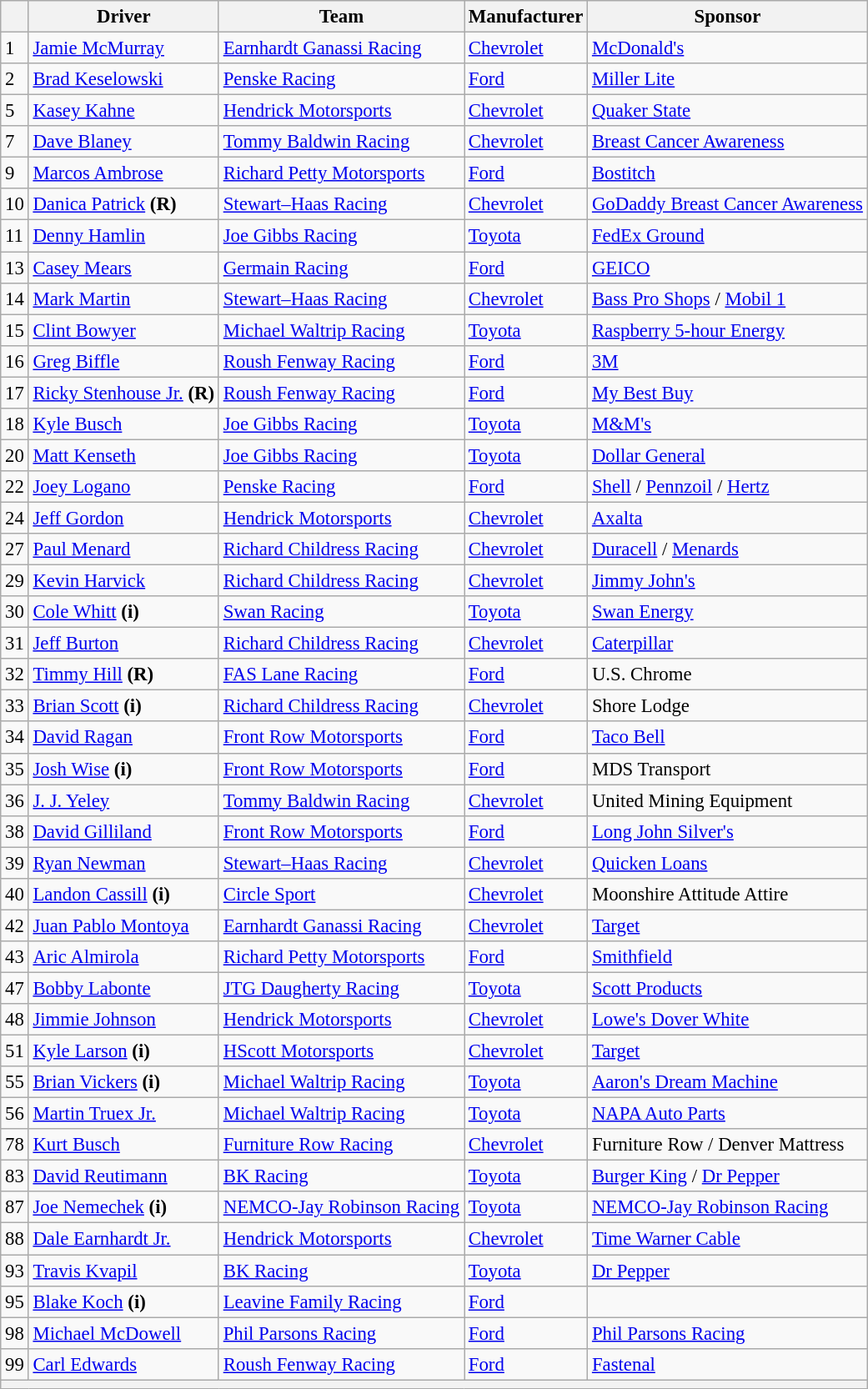<table class="wikitable" style="font-size:95%">
<tr>
<th></th>
<th>Driver</th>
<th>Team</th>
<th>Manufacturer</th>
<th>Sponsor</th>
</tr>
<tr>
<td>1</td>
<td><a href='#'>Jamie McMurray</a></td>
<td><a href='#'>Earnhardt Ganassi Racing</a></td>
<td><a href='#'>Chevrolet</a></td>
<td><a href='#'>McDonald's</a></td>
</tr>
<tr>
<td>2</td>
<td><a href='#'>Brad Keselowski</a></td>
<td><a href='#'>Penske Racing</a></td>
<td><a href='#'>Ford</a></td>
<td><a href='#'>Miller Lite</a></td>
</tr>
<tr>
<td>5</td>
<td><a href='#'>Kasey Kahne</a></td>
<td><a href='#'>Hendrick Motorsports</a></td>
<td><a href='#'>Chevrolet</a></td>
<td><a href='#'>Quaker State</a></td>
</tr>
<tr>
<td>7</td>
<td><a href='#'>Dave Blaney</a></td>
<td><a href='#'>Tommy Baldwin Racing</a></td>
<td><a href='#'>Chevrolet</a></td>
<td><a href='#'>Breast Cancer Awareness</a></td>
</tr>
<tr>
<td>9</td>
<td><a href='#'>Marcos Ambrose</a></td>
<td><a href='#'>Richard Petty Motorsports</a></td>
<td><a href='#'>Ford</a></td>
<td><a href='#'>Bostitch</a></td>
</tr>
<tr>
<td>10</td>
<td><a href='#'>Danica Patrick</a> <strong>(R)</strong></td>
<td><a href='#'>Stewart–Haas Racing</a></td>
<td><a href='#'>Chevrolet</a></td>
<td><a href='#'>GoDaddy Breast Cancer Awareness</a></td>
</tr>
<tr>
<td>11</td>
<td><a href='#'>Denny Hamlin</a></td>
<td><a href='#'>Joe Gibbs Racing</a></td>
<td><a href='#'>Toyota</a></td>
<td><a href='#'>FedEx Ground</a></td>
</tr>
<tr>
<td>13</td>
<td><a href='#'>Casey Mears</a></td>
<td><a href='#'>Germain Racing</a></td>
<td><a href='#'>Ford</a></td>
<td><a href='#'>GEICO</a></td>
</tr>
<tr>
<td>14</td>
<td><a href='#'>Mark Martin</a></td>
<td><a href='#'>Stewart–Haas Racing</a></td>
<td><a href='#'>Chevrolet</a></td>
<td><a href='#'>Bass Pro Shops</a> / <a href='#'>Mobil 1</a></td>
</tr>
<tr>
<td>15</td>
<td><a href='#'>Clint Bowyer</a></td>
<td><a href='#'>Michael Waltrip Racing</a></td>
<td><a href='#'>Toyota</a></td>
<td><a href='#'>Raspberry 5-hour Energy</a></td>
</tr>
<tr>
<td>16</td>
<td><a href='#'>Greg Biffle</a></td>
<td><a href='#'>Roush Fenway Racing</a></td>
<td><a href='#'>Ford</a></td>
<td><a href='#'>3M</a></td>
</tr>
<tr>
<td>17</td>
<td><a href='#'>Ricky Stenhouse Jr.</a> <strong>(R)</strong></td>
<td><a href='#'>Roush Fenway Racing</a></td>
<td><a href='#'>Ford</a></td>
<td><a href='#'>My Best Buy</a></td>
</tr>
<tr>
<td>18</td>
<td><a href='#'>Kyle Busch</a></td>
<td><a href='#'>Joe Gibbs Racing</a></td>
<td><a href='#'>Toyota</a></td>
<td><a href='#'>M&M's</a></td>
</tr>
<tr>
<td>20</td>
<td><a href='#'>Matt Kenseth</a></td>
<td><a href='#'>Joe Gibbs Racing</a></td>
<td><a href='#'>Toyota</a></td>
<td><a href='#'>Dollar General</a></td>
</tr>
<tr>
<td>22</td>
<td><a href='#'>Joey Logano</a></td>
<td><a href='#'>Penske Racing</a></td>
<td><a href='#'>Ford</a></td>
<td><a href='#'>Shell</a> / <a href='#'>Pennzoil</a> / <a href='#'>Hertz</a></td>
</tr>
<tr>
<td>24</td>
<td><a href='#'>Jeff Gordon</a></td>
<td><a href='#'>Hendrick Motorsports</a></td>
<td><a href='#'>Chevrolet</a></td>
<td><a href='#'>Axalta</a></td>
</tr>
<tr>
<td>27</td>
<td><a href='#'>Paul Menard</a></td>
<td><a href='#'>Richard Childress Racing</a></td>
<td><a href='#'>Chevrolet</a></td>
<td><a href='#'>Duracell</a> / <a href='#'>Menards</a></td>
</tr>
<tr>
<td>29</td>
<td><a href='#'>Kevin Harvick</a></td>
<td><a href='#'>Richard Childress Racing</a></td>
<td><a href='#'>Chevrolet</a></td>
<td><a href='#'>Jimmy John's</a></td>
</tr>
<tr>
<td>30</td>
<td><a href='#'>Cole Whitt</a> <strong>(i)</strong></td>
<td><a href='#'>Swan Racing</a></td>
<td><a href='#'>Toyota</a></td>
<td><a href='#'>Swan Energy</a></td>
</tr>
<tr>
<td>31</td>
<td><a href='#'>Jeff Burton</a></td>
<td><a href='#'>Richard Childress Racing</a></td>
<td><a href='#'>Chevrolet</a></td>
<td><a href='#'>Caterpillar</a></td>
</tr>
<tr>
<td>32</td>
<td><a href='#'>Timmy Hill</a> <strong>(R)</strong></td>
<td><a href='#'>FAS Lane Racing</a></td>
<td><a href='#'>Ford</a></td>
<td>U.S. Chrome</td>
</tr>
<tr>
<td>33</td>
<td><a href='#'>Brian Scott</a> <strong>(i)</strong></td>
<td><a href='#'>Richard Childress Racing</a></td>
<td><a href='#'>Chevrolet</a></td>
<td>Shore Lodge</td>
</tr>
<tr>
<td>34</td>
<td><a href='#'>David Ragan</a></td>
<td><a href='#'>Front Row Motorsports</a></td>
<td><a href='#'>Ford</a></td>
<td><a href='#'>Taco Bell</a></td>
</tr>
<tr>
<td>35</td>
<td><a href='#'>Josh Wise</a> <strong>(i)</strong></td>
<td><a href='#'>Front Row Motorsports</a></td>
<td><a href='#'>Ford</a></td>
<td>MDS Transport</td>
</tr>
<tr>
<td>36</td>
<td><a href='#'>J. J. Yeley</a></td>
<td><a href='#'>Tommy Baldwin Racing</a></td>
<td><a href='#'>Chevrolet</a></td>
<td>United Mining Equipment</td>
</tr>
<tr>
<td>38</td>
<td><a href='#'>David Gilliland</a></td>
<td><a href='#'>Front Row Motorsports</a></td>
<td><a href='#'>Ford</a></td>
<td><a href='#'>Long John Silver's</a></td>
</tr>
<tr>
<td>39</td>
<td><a href='#'>Ryan Newman</a></td>
<td><a href='#'>Stewart–Haas Racing</a></td>
<td><a href='#'>Chevrolet</a></td>
<td><a href='#'>Quicken Loans</a></td>
</tr>
<tr>
<td>40</td>
<td><a href='#'>Landon Cassill</a> <strong>(i)</strong></td>
<td><a href='#'>Circle Sport</a></td>
<td><a href='#'>Chevrolet</a></td>
<td>Moonshire Attitude Attire</td>
</tr>
<tr>
<td>42</td>
<td><a href='#'>Juan Pablo Montoya</a></td>
<td><a href='#'>Earnhardt Ganassi Racing</a></td>
<td><a href='#'>Chevrolet</a></td>
<td><a href='#'>Target</a></td>
</tr>
<tr>
<td>43</td>
<td><a href='#'>Aric Almirola</a></td>
<td><a href='#'>Richard Petty Motorsports</a></td>
<td><a href='#'>Ford</a></td>
<td><a href='#'>Smithfield</a></td>
</tr>
<tr>
<td>47</td>
<td><a href='#'>Bobby Labonte</a></td>
<td><a href='#'>JTG Daugherty Racing</a></td>
<td><a href='#'>Toyota</a></td>
<td><a href='#'>Scott Products</a></td>
</tr>
<tr>
<td>48</td>
<td><a href='#'>Jimmie Johnson</a></td>
<td><a href='#'>Hendrick Motorsports</a></td>
<td><a href='#'>Chevrolet</a></td>
<td><a href='#'>Lowe's Dover White</a></td>
</tr>
<tr>
<td>51</td>
<td><a href='#'>Kyle Larson</a> <strong>(i)</strong></td>
<td><a href='#'>HScott Motorsports</a></td>
<td><a href='#'>Chevrolet</a></td>
<td><a href='#'>Target</a></td>
</tr>
<tr>
<td>55</td>
<td><a href='#'>Brian Vickers</a> <strong>(i)</strong></td>
<td><a href='#'>Michael Waltrip Racing</a></td>
<td><a href='#'>Toyota</a></td>
<td><a href='#'>Aaron's Dream Machine</a></td>
</tr>
<tr>
<td>56</td>
<td><a href='#'>Martin Truex Jr.</a></td>
<td><a href='#'>Michael Waltrip Racing</a></td>
<td><a href='#'>Toyota</a></td>
<td><a href='#'>NAPA Auto Parts</a></td>
</tr>
<tr>
<td>78</td>
<td><a href='#'>Kurt Busch</a></td>
<td><a href='#'>Furniture Row Racing</a></td>
<td><a href='#'>Chevrolet</a></td>
<td>Furniture Row / Denver Mattress</td>
</tr>
<tr>
<td>83</td>
<td><a href='#'>David Reutimann</a></td>
<td><a href='#'>BK Racing</a></td>
<td><a href='#'>Toyota</a></td>
<td><a href='#'>Burger King</a> / <a href='#'>Dr Pepper</a></td>
</tr>
<tr>
<td>87</td>
<td><a href='#'>Joe Nemechek</a> <strong>(i)</strong></td>
<td><a href='#'>NEMCO-Jay Robinson Racing</a></td>
<td><a href='#'>Toyota</a></td>
<td><a href='#'>NEMCO-Jay Robinson Racing</a></td>
</tr>
<tr>
<td>88</td>
<td><a href='#'>Dale Earnhardt Jr.</a></td>
<td><a href='#'>Hendrick Motorsports</a></td>
<td><a href='#'>Chevrolet</a></td>
<td><a href='#'>Time Warner Cable</a></td>
</tr>
<tr>
<td>93</td>
<td><a href='#'>Travis Kvapil</a></td>
<td><a href='#'>BK Racing</a></td>
<td><a href='#'>Toyota</a></td>
<td><a href='#'>Dr Pepper</a></td>
</tr>
<tr>
<td>95</td>
<td><a href='#'>Blake Koch</a> <strong>(i)</strong></td>
<td><a href='#'>Leavine Family Racing</a></td>
<td><a href='#'>Ford</a></td>
<td></td>
</tr>
<tr>
<td>98</td>
<td><a href='#'>Michael McDowell</a></td>
<td><a href='#'>Phil Parsons Racing</a></td>
<td><a href='#'>Ford</a></td>
<td><a href='#'>Phil Parsons Racing</a></td>
</tr>
<tr>
<td>99</td>
<td><a href='#'>Carl Edwards</a></td>
<td><a href='#'>Roush Fenway Racing</a></td>
<td><a href='#'>Ford</a></td>
<td><a href='#'>Fastenal</a></td>
</tr>
<tr>
<th colspan="5"></th>
</tr>
</table>
